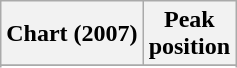<table class="wikitable sortable plainrowheaders" style="text-align:center">
<tr>
<th scope="col">Chart (2007)</th>
<th scope="col">Peak<br>position</th>
</tr>
<tr>
</tr>
<tr>
</tr>
<tr>
</tr>
</table>
